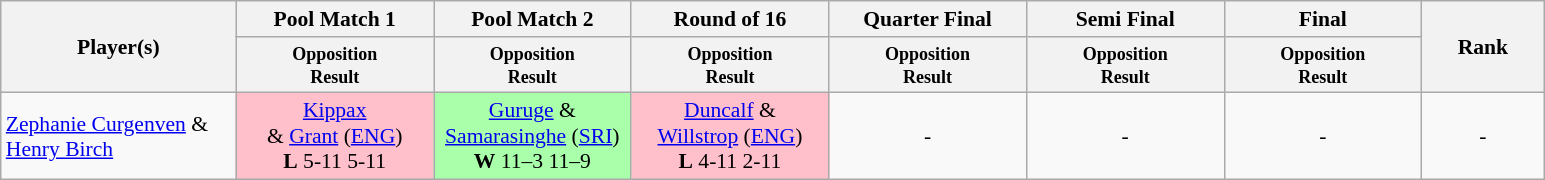<table class=wikitable style="font-size:90%">
<tr>
<th rowspan="2" style="width:150px;">Player(s)</th>
<th width=125>Pool Match 1</th>
<th width=125>Pool Match 2</th>
<th width=125>Round of 16</th>
<th width=125>Quarter Final</th>
<th width=125>Semi Final</th>
<th width=125>Final</th>
<th rowspan="2" style="width:75px;">Rank</th>
</tr>
<tr>
<th style="line-height:1em"><small>Opposition<br>Result</small></th>
<th style="line-height:1em"><small>Opposition<br>Result</small></th>
<th style="line-height:1em"><small>Opposition<br>Result</small></th>
<th style="line-height:1em"><small>Opposition<br>Result</small></th>
<th style="line-height:1em"><small>Opposition<br>Result</small></th>
<th style="line-height:1em"><small>Opposition<br>Result</small></th>
</tr>
<tr>
<td><a href='#'>Zephanie Curgenven</a> &<br><a href='#'>Henry Birch</a></td>
<td style="text-align:center; background:pink;"> <a href='#'>Kippax</a><br>& <a href='#'>Grant</a> (<a href='#'>ENG</a>)<br><strong>L</strong> 5-11 5-11</td>
<td style="text-align:center; background:#afa;"> <a href='#'>Guruge</a> &<br><a href='#'>Samarasinghe</a> (<a href='#'>SRI</a>)<br><strong>W</strong> 11–3 11–9</td>
<td style="text-align:center; background:pink;"> <a href='#'>Duncalf</a> &<br><a href='#'>Willstrop</a> (<a href='#'>ENG</a>)<br><strong>L</strong> 4-11 2-11</td>
<td style="text-align:center;">-</td>
<td style="text-align:center;">-</td>
<td style="text-align:center;">-</td>
<td style="text-align:center;">-</td>
</tr>
</table>
